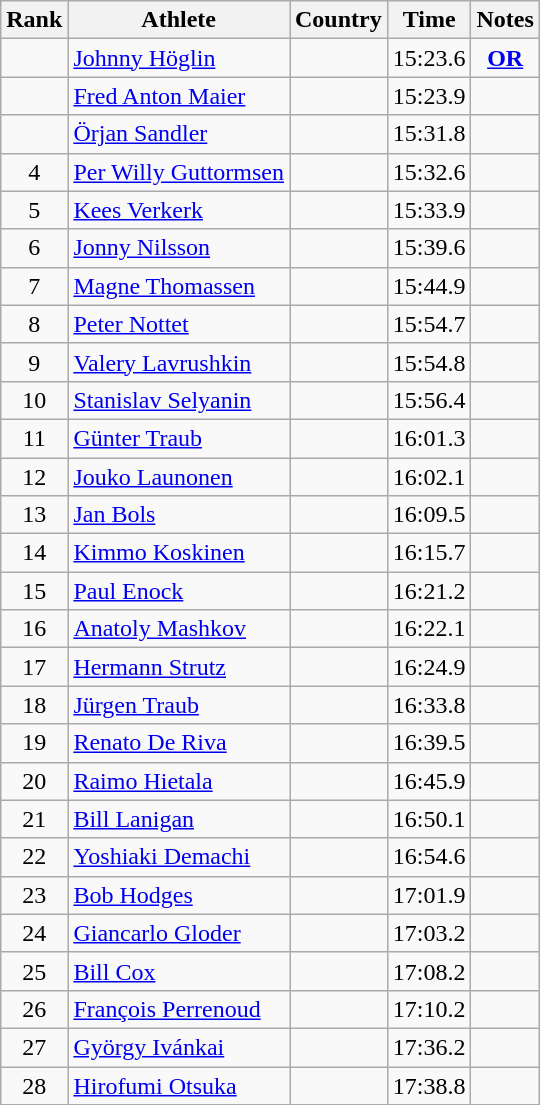<table class="wikitable sortable" style="text-align:center">
<tr>
<th>Rank</th>
<th>Athlete</th>
<th>Country</th>
<th>Time</th>
<th>Notes</th>
</tr>
<tr>
<td></td>
<td align=left><a href='#'>Johnny Höglin</a></td>
<td align=left></td>
<td>15:23.6</td>
<td><strong><a href='#'>OR</a></strong></td>
</tr>
<tr>
<td></td>
<td align=left><a href='#'>Fred Anton Maier</a></td>
<td align=left></td>
<td>15:23.9</td>
<td></td>
</tr>
<tr>
<td></td>
<td align=left><a href='#'>Örjan Sandler</a></td>
<td align=left></td>
<td>15:31.8</td>
<td></td>
</tr>
<tr>
<td>4</td>
<td align=left><a href='#'>Per Willy Guttormsen</a></td>
<td align=left></td>
<td>15:32.6</td>
<td></td>
</tr>
<tr>
<td>5</td>
<td align=left><a href='#'>Kees Verkerk</a></td>
<td align=left></td>
<td>15:33.9</td>
<td></td>
</tr>
<tr>
<td>6</td>
<td align=left><a href='#'>Jonny Nilsson</a></td>
<td align=left></td>
<td>15:39.6</td>
<td></td>
</tr>
<tr>
<td>7</td>
<td align=left><a href='#'>Magne Thomassen</a></td>
<td align=left></td>
<td>15:44.9</td>
<td></td>
</tr>
<tr>
<td>8</td>
<td align=left><a href='#'>Peter Nottet</a></td>
<td align=left></td>
<td>15:54.7</td>
<td></td>
</tr>
<tr>
<td>9</td>
<td align=left><a href='#'>Valery Lavrushkin</a></td>
<td align=left></td>
<td>15:54.8</td>
<td></td>
</tr>
<tr>
<td>10</td>
<td align=left><a href='#'>Stanislav Selyanin</a></td>
<td align=left></td>
<td>15:56.4</td>
<td></td>
</tr>
<tr>
<td>11</td>
<td align=left><a href='#'>Günter Traub</a></td>
<td align=left></td>
<td>16:01.3</td>
<td></td>
</tr>
<tr>
<td>12</td>
<td align=left><a href='#'>Jouko Launonen</a></td>
<td align=left></td>
<td>16:02.1</td>
<td></td>
</tr>
<tr>
<td>13</td>
<td align=left><a href='#'>Jan Bols</a></td>
<td align=left></td>
<td>16:09.5</td>
<td></td>
</tr>
<tr>
<td>14</td>
<td align=left><a href='#'>Kimmo Koskinen</a></td>
<td align=left></td>
<td>16:15.7</td>
<td></td>
</tr>
<tr>
<td>15</td>
<td align=left><a href='#'>Paul Enock</a></td>
<td align=left></td>
<td>16:21.2</td>
<td></td>
</tr>
<tr>
<td>16</td>
<td align=left><a href='#'>Anatoly Mashkov</a></td>
<td align=left></td>
<td>16:22.1</td>
<td></td>
</tr>
<tr>
<td>17</td>
<td align=left><a href='#'>Hermann Strutz</a></td>
<td align=left></td>
<td>16:24.9</td>
<td></td>
</tr>
<tr>
<td>18</td>
<td align=left><a href='#'>Jürgen Traub</a></td>
<td align=left></td>
<td>16:33.8</td>
<td></td>
</tr>
<tr>
<td>19</td>
<td align=left><a href='#'>Renato De Riva</a></td>
<td align=left></td>
<td>16:39.5</td>
<td></td>
</tr>
<tr>
<td>20</td>
<td align=left><a href='#'>Raimo Hietala</a></td>
<td align=left></td>
<td>16:45.9</td>
<td></td>
</tr>
<tr>
<td>21</td>
<td align=left><a href='#'>Bill Lanigan</a></td>
<td align=left></td>
<td>16:50.1</td>
<td></td>
</tr>
<tr>
<td>22</td>
<td align=left><a href='#'>Yoshiaki Demachi</a></td>
<td align=left></td>
<td>16:54.6</td>
<td></td>
</tr>
<tr>
<td>23</td>
<td align=left><a href='#'>Bob Hodges</a></td>
<td align=left></td>
<td>17:01.9</td>
<td></td>
</tr>
<tr>
<td>24</td>
<td align=left><a href='#'>Giancarlo Gloder</a></td>
<td align=left></td>
<td>17:03.2</td>
<td></td>
</tr>
<tr>
<td>25</td>
<td align=left><a href='#'>Bill Cox</a></td>
<td align=left></td>
<td>17:08.2</td>
<td></td>
</tr>
<tr>
<td>26</td>
<td align=left><a href='#'>François Perrenoud</a></td>
<td align=left></td>
<td>17:10.2</td>
<td></td>
</tr>
<tr>
<td>27</td>
<td align=left><a href='#'>György Ivánkai</a></td>
<td align=left></td>
<td>17:36.2</td>
<td></td>
</tr>
<tr>
<td>28</td>
<td align=left><a href='#'>Hirofumi Otsuka</a></td>
<td align=left></td>
<td>17:38.8</td>
<td></td>
</tr>
</table>
